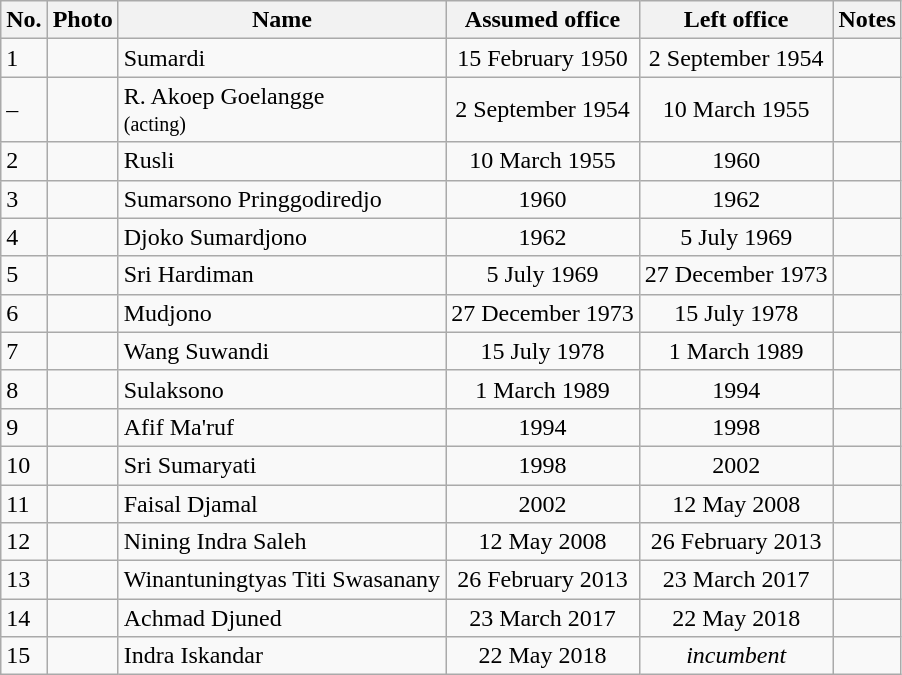<table class="wikitable">
<tr>
<th>No.</th>
<th>Photo</th>
<th>Name</th>
<th>Assumed office</th>
<th>Left office</th>
<th>Notes</th>
</tr>
<tr>
<td>1</td>
<td></td>
<td>Sumardi</td>
<td align=center>15 February 1950</td>
<td align=center>2 September 1954</td>
<td></td>
</tr>
<tr>
<td>–</td>
<td></td>
<td>R. Akoep Goelangge<br><small>(acting)</small></td>
<td align=center>2 September 1954</td>
<td align=center>10 March 1955</td>
<td></td>
</tr>
<tr>
<td>2</td>
<td></td>
<td>Rusli</td>
<td align=center>10 March 1955</td>
<td align=center>1960</td>
<td></td>
</tr>
<tr>
<td>3</td>
<td></td>
<td>Sumarsono Pringgodiredjo</td>
<td align=center>1960</td>
<td align=center>1962</td>
<td align=center></td>
</tr>
<tr>
<td>4</td>
<td></td>
<td>Djoko Sumardjono</td>
<td align=center>1962</td>
<td align=center>5 July 1969</td>
<td align=center></td>
</tr>
<tr>
<td>5</td>
<td></td>
<td>Sri Hardiman</td>
<td align=center>5 July 1969</td>
<td align=center>27 December 1973</td>
<td align=center></td>
</tr>
<tr>
<td>6</td>
<td></td>
<td>Mudjono</td>
<td align=center>27 December 1973</td>
<td align=center>15 July 1978</td>
<td align=center></td>
</tr>
<tr>
<td>7</td>
<td></td>
<td>Wang Suwandi</td>
<td align=center>15 July 1978</td>
<td align=center>1 March 1989</td>
<td align=center></td>
</tr>
<tr>
<td>8</td>
<td></td>
<td>Sulaksono</td>
<td align=center>1 March 1989</td>
<td align=center>1994</td>
<td align=center></td>
</tr>
<tr>
<td>9</td>
<td></td>
<td>Afif Ma'ruf</td>
<td align=center>1994</td>
<td align=center>1998</td>
<td align=center></td>
</tr>
<tr>
<td>10</td>
<td></td>
<td>Sri Sumaryati</td>
<td align=center>1998</td>
<td align=center>2002</td>
<td align=center></td>
</tr>
<tr>
<td>11</td>
<td></td>
<td>Faisal Djamal</td>
<td align=center>2002</td>
<td align=center>12 May 2008</td>
<td align=center></td>
</tr>
<tr>
<td>12</td>
<td></td>
<td>Nining Indra Saleh</td>
<td align=center>12 May 2008</td>
<td align=center>26 February 2013</td>
<td align=center></td>
</tr>
<tr>
<td>13</td>
<td></td>
<td>Winantuningtyas Titi Swasanany</td>
<td align=center>26 February 2013</td>
<td align=center>23 March 2017</td>
<td align=center></td>
</tr>
<tr>
<td>14</td>
<td></td>
<td>Achmad Djuned</td>
<td align=center>23 March 2017</td>
<td align=center>22 May 2018</td>
<td align=center></td>
</tr>
<tr>
<td>15</td>
<td></td>
<td>Indra Iskandar</td>
<td align=center>22 May 2018</td>
<td align=center><em>incumbent</em></td>
<td align=center></td>
</tr>
</table>
